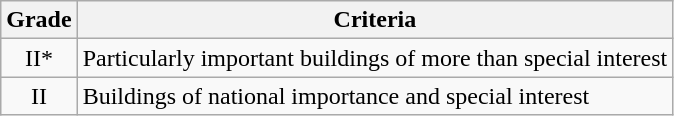<table class="wikitable">
<tr>
<th>Grade</th>
<th>Criteria</th>
</tr>
<tr>
<td align="center" >II*</td>
<td>Particularly important buildings of more than special interest</td>
</tr>
<tr>
<td align="center" >II</td>
<td>Buildings of national importance and special interest</td>
</tr>
</table>
